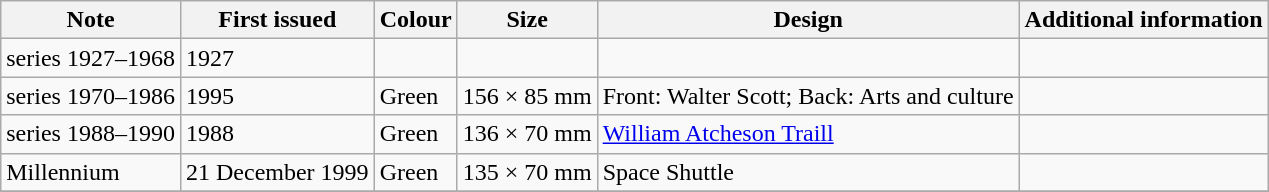<table class="wikitable">
<tr>
<th>Note</th>
<th>First issued</th>
<th>Colour</th>
<th>Size</th>
<th>Design</th>
<th>Additional information</th>
</tr>
<tr>
<td>series 1927–1968</td>
<td>1927</td>
<td></td>
<td></td>
<td></td>
<td></td>
</tr>
<tr>
<td>series 1970–1986</td>
<td>1995</td>
<td>Green</td>
<td>156 × 85 mm</td>
<td>Front: Walter Scott; Back: Arts and culture</td>
<td></td>
</tr>
<tr>
<td>series 1988–1990</td>
<td>1988</td>
<td>Green</td>
<td>136 × 70 mm</td>
<td><a href='#'>William Atcheson Traill</a></td>
<td></td>
</tr>
<tr>
<td>Millennium</td>
<td>21 December 1999</td>
<td>Green</td>
<td>135 × 70 mm</td>
<td>Space Shuttle</td>
<td></td>
</tr>
<tr>
</tr>
</table>
